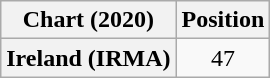<table class="wikitable plainrowheaders" style="text-align:center">
<tr>
<th scope="col">Chart (2020)</th>
<th scope="col">Position</th>
</tr>
<tr>
<th scope="row">Ireland (IRMA)</th>
<td>47</td>
</tr>
</table>
